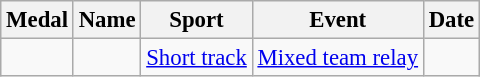<table class="wikitable sortable" style="font-size: 95%">
<tr>
<th>Medal</th>
<th>Name</th>
<th>Sport</th>
<th>Event</th>
<th>Date</th>
</tr>
<tr>
<td></td>
<td></td>
<td><a href='#'>Short track</a></td>
<td><a href='#'>Mixed team relay</a></td>
<td></td>
</tr>
</table>
